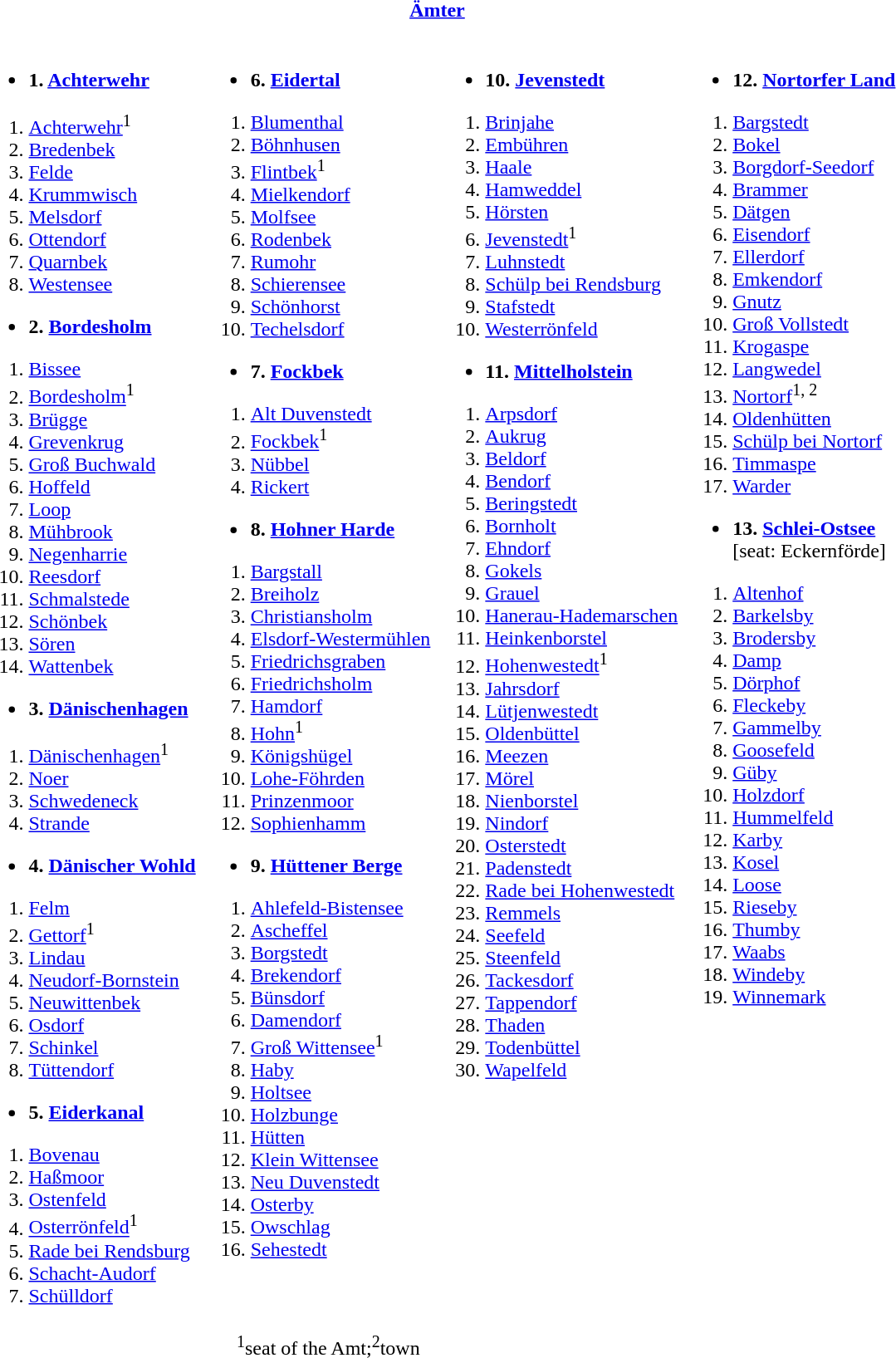<table>
<tr>
<th colspan=4><a href='#'>Ämter</a></th>
</tr>
<tr valign=top>
<td><br><ul><li><strong>1. <a href='#'>Achterwehr</a></strong></li></ul><ol><li><a href='#'>Achterwehr</a><sup>1</sup></li><li><a href='#'>Bredenbek</a></li><li><a href='#'>Felde</a></li><li><a href='#'>Krummwisch</a></li><li><a href='#'>Melsdorf</a></li><li><a href='#'>Ottendorf</a></li><li><a href='#'>Quarnbek</a></li><li><a href='#'>Westensee</a></li></ol><ul><li><strong>2. <a href='#'>Bordesholm</a></strong></li></ul><ol><li><a href='#'>Bissee</a></li><li><a href='#'>Bordesholm</a><sup>1</sup></li><li><a href='#'>Brügge</a></li><li><a href='#'>Grevenkrug</a></li><li><a href='#'>Groß Buchwald</a></li><li><a href='#'>Hoffeld</a></li><li><a href='#'>Loop</a></li><li><a href='#'>Mühbrook</a></li><li><a href='#'>Negenharrie</a></li><li><a href='#'>Reesdorf</a></li><li><a href='#'>Schmalstede</a></li><li><a href='#'>Schönbek</a></li><li><a href='#'>Sören</a></li><li><a href='#'>Wattenbek</a></li></ol><ul><li><strong>3. <a href='#'>Dänischenhagen</a></strong></li></ul><ol><li><a href='#'>Dänischenhagen</a><sup>1</sup></li><li><a href='#'>Noer</a></li><li><a href='#'>Schwedeneck</a></li><li><a href='#'>Strande</a></li></ol><ul><li><strong>4. <a href='#'>Dänischer Wohld</a></strong></li></ul><ol><li><a href='#'>Felm</a></li><li><a href='#'>Gettorf</a><sup>1</sup></li><li><a href='#'>Lindau</a></li><li><a href='#'>Neudorf-Bornstein</a></li><li><a href='#'>Neuwittenbek</a></li><li><a href='#'>Osdorf</a></li><li><a href='#'>Schinkel</a></li><li><a href='#'>Tüttendorf</a></li></ol><ul><li><strong>5. <a href='#'>Eiderkanal</a></strong></li></ul><ol><li><a href='#'>Bovenau</a></li><li><a href='#'>Haßmoor</a></li><li><a href='#'>Ostenfeld</a></li><li><a href='#'>Osterrönfeld</a><sup>1</sup></li><li><a href='#'>Rade bei Rendsburg</a></li><li><a href='#'>Schacht-Audorf</a></li><li><a href='#'>Schülldorf</a></li></ol></td>
<td><br><ul><li><strong>6. <a href='#'>Eidertal</a></strong></li></ul><ol><li><a href='#'>Blumenthal</a></li><li><a href='#'>Böhnhusen</a></li><li><a href='#'>Flintbek</a><sup>1</sup></li><li><a href='#'>Mielkendorf</a></li><li><a href='#'>Molfsee</a></li><li><a href='#'>Rodenbek</a></li><li><a href='#'>Rumohr</a></li><li><a href='#'>Schierensee</a></li><li><a href='#'>Schönhorst</a></li><li><a href='#'>Techelsdorf</a></li></ol><ul><li><strong>7. <a href='#'>Fockbek</a></strong></li></ul><ol><li><a href='#'>Alt Duvenstedt</a></li><li><a href='#'>Fockbek</a><sup>1</sup></li><li><a href='#'>Nübbel</a></li><li><a href='#'>Rickert</a></li></ol><ul><li><strong>8. <a href='#'>Hohner Harde</a></strong></li></ul><ol><li><a href='#'>Bargstall</a></li><li><a href='#'>Breiholz</a></li><li><a href='#'>Christiansholm</a></li><li><a href='#'>Elsdorf-Westermühlen</a></li><li><a href='#'>Friedrichsgraben</a></li><li><a href='#'>Friedrichsholm</a></li><li><a href='#'>Hamdorf</a></li><li><a href='#'>Hohn</a><sup>1</sup></li><li><a href='#'>Königshügel</a></li><li><a href='#'>Lohe-Föhrden</a></li><li><a href='#'>Prinzenmoor</a></li><li><a href='#'>Sophienhamm</a></li></ol><ul><li><strong>9. <a href='#'>Hüttener Berge</a></strong></li></ul><ol><li><a href='#'>Ahlefeld-Bistensee</a></li><li><a href='#'>Ascheffel</a></li><li><a href='#'>Borgstedt</a></li><li><a href='#'>Brekendorf</a></li><li><a href='#'>Bünsdorf</a></li><li><a href='#'>Damendorf</a></li><li><a href='#'>Groß Wittensee</a><sup>1</sup></li><li><a href='#'>Haby</a></li><li><a href='#'>Holtsee</a></li><li><a href='#'>Holzbunge</a></li><li><a href='#'>Hütten</a></li><li><a href='#'>Klein Wittensee</a></li><li><a href='#'>Neu Duvenstedt</a></li><li><a href='#'>Osterby</a></li><li><a href='#'>Owschlag</a></li><li><a href='#'>Sehestedt</a></li></ol></td>
<td><br><ul><li><strong>10. <a href='#'>Jevenstedt</a></strong></li></ul><ol><li><a href='#'>Brinjahe</a></li><li><a href='#'>Embühren</a></li><li><a href='#'>Haale</a></li><li><a href='#'>Hamweddel</a></li><li><a href='#'>Hörsten</a></li><li><a href='#'>Jevenstedt</a><sup>1</sup></li><li><a href='#'>Luhnstedt</a></li><li><a href='#'>Schülp bei Rendsburg</a></li><li><a href='#'>Stafstedt</a></li><li><a href='#'>Westerrönfeld</a></li></ol><ul><li><strong>11. <a href='#'>Mittelholstein</a></strong></li></ul><ol><li><a href='#'>Arpsdorf</a></li><li><a href='#'>Aukrug</a></li><li><a href='#'>Beldorf</a></li><li><a href='#'>Bendorf</a></li><li><a href='#'>Beringstedt</a></li><li><a href='#'>Bornholt</a></li><li><a href='#'>Ehndorf</a></li><li><a href='#'>Gokels</a></li><li><a href='#'>Grauel</a></li><li><a href='#'>Hanerau-Hademarschen</a></li><li><a href='#'>Heinkenborstel</a></li><li><a href='#'>Hohenwestedt</a><sup>1</sup></li><li><a href='#'>Jahrsdorf</a></li><li><a href='#'>Lütjenwestedt</a></li><li><a href='#'>Oldenbüttel</a></li><li><a href='#'>Meezen</a></li><li><a href='#'>Mörel</a></li><li><a href='#'>Nienborstel</a></li><li><a href='#'>Nindorf</a></li><li><a href='#'>Osterstedt</a></li><li><a href='#'>Padenstedt</a></li><li><a href='#'>Rade bei Hohenwestedt</a></li><li><a href='#'>Remmels</a></li><li><a href='#'>Seefeld</a></li><li><a href='#'>Steenfeld</a></li><li><a href='#'>Tackesdorf</a></li><li><a href='#'>Tappendorf</a></li><li><a href='#'>Thaden</a></li><li><a href='#'>Todenbüttel</a></li><li><a href='#'>Wapelfeld</a></li></ol></td>
<td><br><ul><li><strong>12. <a href='#'>Nortorfer Land</a></strong></li></ul><ol><li><a href='#'>Bargstedt</a></li><li><a href='#'>Bokel</a></li><li><a href='#'>Borgdorf-Seedorf</a></li><li><a href='#'>Brammer</a></li><li><a href='#'>Dätgen</a></li><li><a href='#'>Eisendorf</a></li><li><a href='#'>Ellerdorf</a></li><li><a href='#'>Emkendorf</a></li><li><a href='#'>Gnutz</a></li><li><a href='#'>Groß Vollstedt</a></li><li><a href='#'>Krogaspe</a></li><li><a href='#'>Langwedel</a></li><li><a href='#'>Nortorf</a><sup>1, 2</sup></li><li><a href='#'>Oldenhütten</a></li><li><a href='#'>Schülp bei Nortorf</a></li><li><a href='#'>Timmaspe</a></li><li><a href='#'>Warder</a></li></ol><ul><li><strong>13. <a href='#'>Schlei-Ostsee</a></strong><br>[seat: Eckernförde]</li></ul><ol><li><a href='#'>Altenhof</a></li><li><a href='#'>Barkelsby</a></li><li><a href='#'>Brodersby</a></li><li><a href='#'>Damp</a></li><li><a href='#'>Dörphof</a></li><li><a href='#'>Fleckeby</a></li><li><a href='#'>Gammelby</a></li><li><a href='#'>Goosefeld</a></li><li><a href='#'>Güby</a></li><li><a href='#'>Holzdorf</a></li><li><a href='#'>Hummelfeld</a></li><li><a href='#'>Karby</a></li><li><a href='#'>Kosel</a></li><li><a href='#'>Loose</a></li><li><a href='#'>Rieseby</a></li><li><a href='#'>Thumby</a></li><li><a href='#'>Waabs</a></li><li><a href='#'>Windeby</a></li><li><a href='#'>Winnemark</a></li></ol></td>
</tr>
<tr>
<td colspan=3 align=center><sup>1</sup>seat of the Amt;<sup>2</sup>town</td>
</tr>
</table>
